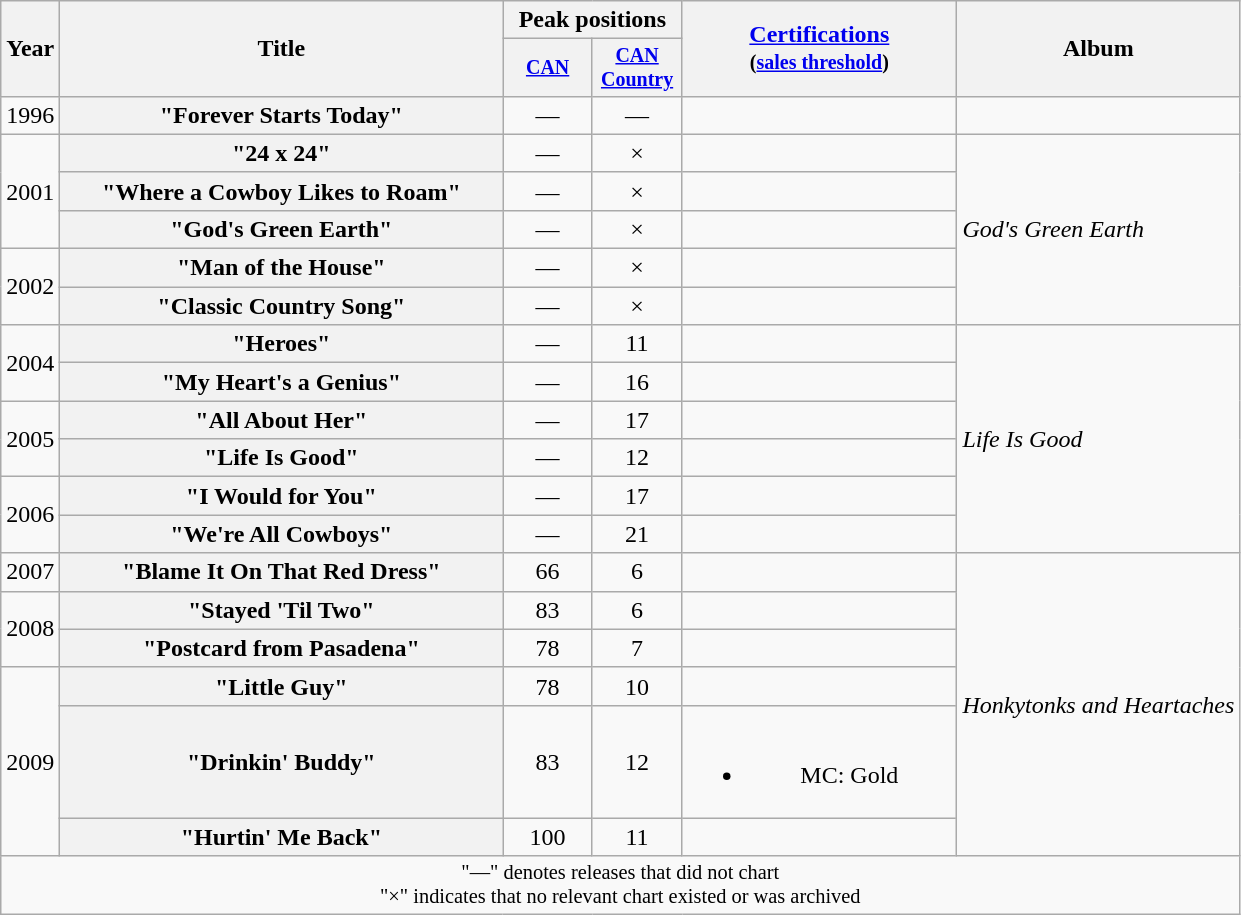<table class="wikitable plainrowheaders" style="text-align:center;">
<tr>
<th rowspan="2">Year</th>
<th rowspan="2" style="width:18em;">Title</th>
<th colspan="2">Peak positions</th>
<th rowspan="2" style="width:11em;"><a href='#'>Certifications</a><br><small>(<a href='#'>sales threshold</a>)</small></th>
<th rowspan="2">Album</th>
</tr>
<tr style="font-size:smaller;">
<th style="width:4em;"><a href='#'>CAN</a><br></th>
<th style="width:4em;"><a href='#'>CAN Country</a><br></th>
</tr>
<tr>
<td>1996</td>
<th scope="row">"Forever Starts Today"</th>
<td>—</td>
<td>—</td>
<td></td>
<td></td>
</tr>
<tr>
<td rowspan="3">2001</td>
<th scope="row">"24 x 24"</th>
<td>—</td>
<td>×</td>
<td></td>
<td align="left" rowspan="5"><em>God's Green Earth</em></td>
</tr>
<tr>
<th scope="row">"Where a Cowboy Likes to Roam"</th>
<td>—</td>
<td>×</td>
<td></td>
</tr>
<tr>
<th scope="row">"God's Green Earth"</th>
<td>—</td>
<td>×</td>
<td></td>
</tr>
<tr>
<td rowspan="2">2002</td>
<th scope="row">"Man of the House"</th>
<td>—</td>
<td>×</td>
<td></td>
</tr>
<tr>
<th scope="row">"Classic Country Song"</th>
<td>—</td>
<td>×</td>
<td></td>
</tr>
<tr>
<td rowspan="2">2004</td>
<th scope="row">"Heroes"</th>
<td>—</td>
<td>11</td>
<td></td>
<td align="left" rowspan="6"><em>Life Is Good</em></td>
</tr>
<tr>
<th scope="row">"My Heart's a Genius"</th>
<td>—</td>
<td>16</td>
<td></td>
</tr>
<tr>
<td rowspan="2">2005</td>
<th scope="row">"All About Her"</th>
<td>—</td>
<td>17</td>
<td></td>
</tr>
<tr>
<th scope="row">"Life Is Good"</th>
<td>—</td>
<td>12</td>
<td></td>
</tr>
<tr>
<td rowspan="2">2006</td>
<th scope="row">"I Would for You"</th>
<td>—</td>
<td>17</td>
<td></td>
</tr>
<tr>
<th scope="row">"We're All Cowboys"</th>
<td>—</td>
<td>21</td>
<td></td>
</tr>
<tr>
<td>2007</td>
<th scope="row">"Blame It On That Red Dress"</th>
<td>66</td>
<td>6</td>
<td></td>
<td align="left" rowspan="6"><em>Honkytonks and Heartaches</em></td>
</tr>
<tr>
<td rowspan="2">2008</td>
<th scope="row">"Stayed 'Til Two"</th>
<td>83</td>
<td>6</td>
<td></td>
</tr>
<tr>
<th scope="row">"Postcard from Pasadena"</th>
<td>78</td>
<td>7</td>
<td></td>
</tr>
<tr>
<td rowspan="3">2009</td>
<th scope="row">"Little Guy"</th>
<td>78</td>
<td>10</td>
<td></td>
</tr>
<tr>
<th scope="row">"Drinkin' Buddy"</th>
<td>83</td>
<td>12</td>
<td><br><ul><li>MC: Gold</li></ul></td>
</tr>
<tr>
<th scope="row">"Hurtin' Me Back"</th>
<td>100</td>
<td>11</td>
<td></td>
</tr>
<tr>
<td colspan="10" style="font-size:85%">"—" denotes releases that did not chart<br>"×" indicates that no relevant chart existed or was archived</td>
</tr>
</table>
